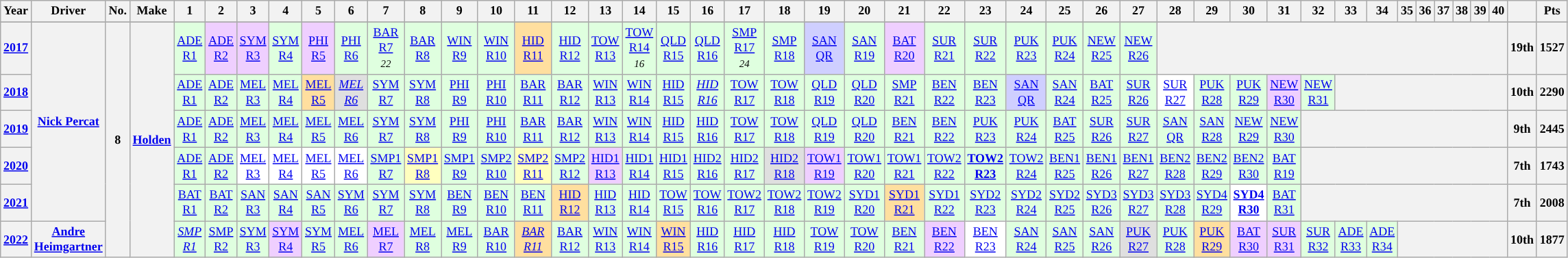<table class="wikitable mw-collapsible mw-collapsed" style="text-align:center; font-size:75%">
<tr>
<th>Year</th>
<th>Driver</th>
<th>No.</th>
<th>Make</th>
<th>1</th>
<th>2</th>
<th>3</th>
<th>4</th>
<th>5</th>
<th>6</th>
<th>7</th>
<th>8</th>
<th>9</th>
<th>10</th>
<th>11</th>
<th>12</th>
<th>13</th>
<th>14</th>
<th>15</th>
<th>16</th>
<th>17</th>
<th>18</th>
<th>19</th>
<th>20</th>
<th>21</th>
<th>22</th>
<th>23</th>
<th>24</th>
<th>25</th>
<th>26</th>
<th>27</th>
<th>28</th>
<th>29</th>
<th>30</th>
<th>31</th>
<th>32</th>
<th>33</th>
<th>34</th>
<th>35</th>
<th>36</th>
<th>37</th>
<th>38</th>
<th>39</th>
<th>40</th>
<th></th>
<th>Pts</th>
</tr>
<tr>
</tr>
<tr>
<th><a href='#'>2017</a></th>
<th rowspan=5><a href='#'>Nick Percat</a></th>
<th rowspan=14>8</th>
<th rowspan=14><a href='#'>Holden</a></th>
<td style="background: #dfffdf"><a href='#'>ADE<br>R1</a><br></td>
<td style="background: #efcfff"><a href='#'>ADE<br>R2</a><br></td>
<td style="background: #efcfff"><a href='#'>SYM<br>R3</a><br></td>
<td style="background: #dfffdf"><a href='#'>SYM<br>R4</a><br></td>
<td style="background: #efcfff"><a href='#'>PHI<br>R5</a><br></td>
<td style="background: #dfffdf"><a href='#'>PHI<br>R6</a><br></td>
<td style="background: #dfffdf"><a href='#'>BAR<br>R7</a><br><small><em>22</em></small></td>
<td style="background: #dfffdf"><a href='#'>BAR<br>R8</a><br></td>
<td style="background: #dfffdf"><a href='#'>WIN<br>R9</a><br></td>
<td style="background: #dfffdf"><a href='#'>WIN<br>R10</a><br></td>
<td style="background:#FFDF9F;"><a href='#'>HID<br>R11</a><br></td>
<td style="background: #dfffdf"><a href='#'>HID<br>R12</a><br></td>
<td style="background: #dfffdf"><a href='#'>TOW<br>R13</a><br></td>
<td style="background: #dfffdf"><a href='#'>TOW<br>R14</a><br><small><em>16</em></small></td>
<td style="background: #dfffdf"><a href='#'>QLD<br>R15</a><br></td>
<td style="background: #dfffdf"><a href='#'>QLD<br>R16</a><br></td>
<td style="background: #dfffdf"><a href='#'>SMP<br>R17</a><br><small><em>24</em></small></td>
<td style="background: #dfffdf"><a href='#'>SMP<br>R18</a><br></td>
<td style="background: #cfcfff"><a href='#'>SAN<br>QR</a><br></td>
<td style="background: #dfffdf"><a href='#'>SAN<br>R19</a><br></td>
<td style="background: #efcfff"><a href='#'>BAT<br>R20</a><br></td>
<td style="background: #dfffdf"><a href='#'>SUR<br>R21</a><br></td>
<td style="background: #dfffdf"><a href='#'>SUR<br>R22</a><br></td>
<td style="background: #dfffdf"><a href='#'>PUK<br>R23</a><br></td>
<td style="background: #dfffdf"><a href='#'>PUK<br>R24</a><br></td>
<td style="background: #dfffdf"><a href='#'>NEW<br>R25</a><br></td>
<td style="background: #dfffdf"><a href='#'>NEW<br>R26</a><br></td>
<th colspan=13></th>
<th>19th</th>
<th>1527</th>
</tr>
<tr>
<th><a href='#'>2018</a></th>
<td style="background: #dfffdf"><a href='#'>ADE<br>R1</a><br></td>
<td style="background: #dfffdf"><a href='#'>ADE<br>R2</a><br></td>
<td style="background: #dfffdf"><a href='#'>MEL<br>R3</a><br></td>
<td style="background: #dfffdf"><a href='#'>MEL<br>R4</a><br></td>
<td style="background:#FFDF9F;"><a href='#'>MEL<br>R5</a><br></td>
<td style="background:#DFDFDF;"><em><a href='#'>MEL<br>R6</a><br></em></td>
<td style="background: #dfffdf"><a href='#'>SYM<br>R7</a><br></td>
<td style="background: #dfffdf"><a href='#'>SYM<br>R8</a><br></td>
<td style="background: #dfffdf"><a href='#'>PHI<br>R9</a><br></td>
<td style="background: #dfffdf"><a href='#'>PHI<br>R10</a><br></td>
<td style="background: #dfffdf"><a href='#'>BAR<br>R11</a><br></td>
<td style="background: #dfffdf"><a href='#'>BAR<br>R12</a><br></td>
<td style="background: #dfffdf"><a href='#'>WIN<br>R13</a><br></td>
<td style="background: #dfffdf"><a href='#'>WIN<br>R14</a><br></td>
<td style="background: #dfffdf"><a href='#'>HID<br>R15</a><br></td>
<td style="background: #dfffdf"><em><a href='#'>HID<br>R16</a><br></em></td>
<td style="background: #dfffdf"><a href='#'>TOW<br>R17</a><br></td>
<td style="background: #dfffdf"><a href='#'>TOW<br>R18</a><br></td>
<td style="background: #dfffdf"><a href='#'>QLD<br>R19</a><br></td>
<td style="background: #dfffdf"><a href='#'>QLD<br>R20</a><br></td>
<td style="background: #dfffdf"><a href='#'>SMP<br>R21</a><br></td>
<td style="background: #dfffdf"><a href='#'>BEN<br>R22</a><br></td>
<td style="background: #dfffdf"><a href='#'>BEN<br>R23</a><br></td>
<td style="background: #cfcfff"><a href='#'>SAN<br>QR</a><br></td>
<td style="background: #dfffdf"><a href='#'>SAN<br>R24</a><br></td>
<td style="background: #dfffdf"><a href='#'>BAT<br>R25</a><br></td>
<td style="background: #dfffdf"><a href='#'>SUR<br>R26</a><br></td>
<td style="background: #ffffff"><a href='#'>SUR<br>R27</a><br></td>
<td style="background: #dfffdf"><a href='#'>PUK<br>R28</a><br></td>
<td style="background: #dfffdf"><a href='#'>PUK<br>R29</a><br></td>
<td style="background: #efcfff"><a href='#'>NEW<br>R30</a><br></td>
<td style="background: #dfffdf"><a href='#'>NEW<br>R31</a><br></td>
<th colspan=8></th>
<th>10th</th>
<th>2290</th>
</tr>
<tr>
<th><a href='#'>2019</a></th>
<td style="background: #dfffdf"><a href='#'>ADE<br>R1</a><br></td>
<td style="background: #dfffdf"><a href='#'>ADE<br>R2</a><br></td>
<td style="background: #dfffdf"><a href='#'>MEL<br>R3</a><br></td>
<td style="background: #dfffdf"><a href='#'>MEL<br>R4</a><br></td>
<td style="background: #dfffdf"><a href='#'>MEL<br>R5</a><br></td>
<td style="background: #dfffdf"><a href='#'>MEL<br>R6</a><br></td>
<td style="background: #dfffdf"><a href='#'>SYM<br>R7</a><br></td>
<td style="background: #dfffdf"><a href='#'>SYM<br>R8</a><br></td>
<td style="background: #dfffdf"><a href='#'>PHI<br>R9</a><br></td>
<td style="background: #dfffdf"><a href='#'>PHI<br>R10</a><br></td>
<td style="background: #dfffdf"><a href='#'>BAR<br>R11</a><br></td>
<td style="background: #dfffdf"><a href='#'>BAR<br>R12</a><br></td>
<td style="background: #dfffdf"><a href='#'>WIN<br>R13</a><br></td>
<td style="background: #dfffdf"><a href='#'>WIN<br>R14</a><br></td>
<td style="background: #dfffdf"><a href='#'>HID<br>R15</a><br></td>
<td style="background: #dfffdf"><a href='#'>HID<br>R16</a><br></td>
<td style="background: #dfffdf"><a href='#'>TOW<br>R17</a><br></td>
<td style="background: #dfffdf"><a href='#'>TOW<br>R18</a><br></td>
<td style="background: #dfffdf"><a href='#'>QLD<br>R19</a><br></td>
<td style="background: #dfffdf"><a href='#'>QLD<br>R20</a><br></td>
<td style="background: #dfffdf"><a href='#'>BEN<br>R21</a><br></td>
<td style="background: #dfffdf"><a href='#'>BEN<br>R22</a><br></td>
<td style="background: #dfffdf"><a href='#'>PUK<br>R23</a><br></td>
<td style="background: #dfffdf"><a href='#'>PUK<br>R24</a><br></td>
<td style="background: #dfffdf"><a href='#'>BAT<br>R25</a><br></td>
<td style="background: #dfffdf"><a href='#'>SUR<br>R26</a><br></td>
<td style="background: #dfffdf"><a href='#'>SUR<br>R27</a><br></td>
<td style="background: #dfffdf"><a href='#'>SAN<br>QR</a><br></td>
<td style="background: #dfffdf"><a href='#'>SAN<br>R28</a><br></td>
<td style="background: #dfffdf"><a href='#'>NEW<br>R29</a><br></td>
<td style="background: #dfffdf"><a href='#'>NEW<br>R30</a><br></td>
<th colspan=9></th>
<th>9th</th>
<th>2445</th>
</tr>
<tr>
<th><a href='#'>2020</a></th>
<td style="background: #dfffdf"><a href='#'>ADE<br>R1</a><br></td>
<td style="background: #dfffdf"><a href='#'>ADE<br>R2</a><br></td>
<td style="background: #ffffff"><a href='#'>MEL<br>R3</a><br></td>
<td style="background: #ffffff"><a href='#'>MEL<br>R4</a><br></td>
<td style="background: #ffffff"><a href='#'>MEL<br>R5</a><br></td>
<td style="background: #ffffff"><a href='#'>MEL<br>R6</a><br></td>
<td style="background: #dfffdf"><a href='#'>SMP1<br>R7</a><br></td>
<td style="background: #ffffbf"><a href='#'>SMP1<br>R8</a><br></td>
<td style="background: #dfffdf"><a href='#'>SMP1<br>R9</a><br></td>
<td style="background: #dfffdf"><a href='#'>SMP2<br>R10</a><br></td>
<td style="background: #ffffbf"><a href='#'>SMP2<br>R11</a><br></td>
<td style="background: #dfffdf"><a href='#'>SMP2<br>R12</a><br></td>
<td style="background: #efcfff"><a href='#'>HID1<br>R13</a><br></td>
<td style="background: #dfffdf"><a href='#'>HID1<br>R14</a><br></td>
<td style="background: #dfffdf"><a href='#'>HID1<br>R15</a><br></td>
<td style="background: #dfffdf"><a href='#'>HID2<br>R16</a><br></td>
<td style="background: #dfffdf"><a href='#'>HID2<br>R17</a><br></td>
<td style="background: #dfdfdf"><a href='#'>HID2<br>R18</a><br></td>
<td style="background: #efcfff"><a href='#'>TOW1<br>R19</a><br></td>
<td style="background: #dfffdf"><a href='#'>TOW1<br>R20</a><br></td>
<td style="background: #dfffdf"><a href='#'>TOW1<br>R21</a><br></td>
<td style="background: #dfffdf"><a href='#'>TOW2<br>R22</a><br></td>
<td style="background: #dfffdf"><strong><a href='#'>TOW2<br>R23</a><br></strong></td>
<td style="background: #dfffdf"><a href='#'>TOW2<br>R24</a><br></td>
<td style="background: #dfffdf"><a href='#'>BEN1<br>R25</a><br></td>
<td style="background: #dfffdf"><a href='#'>BEN1<br>R26</a><br></td>
<td style="background: #dfffdf"><a href='#'>BEN1<br>R27</a><br></td>
<td style="background: #dfffdf"><a href='#'>BEN2<br>R28</a><br></td>
<td style="background: #dfffdf"><a href='#'>BEN2<br>R29</a><br></td>
<td style="background: #dfffdf"><a href='#'>BEN2<br>R30</a><br></td>
<td style="background: #dfffdf"><a href='#'>BAT<br>R19</a><br></td>
<th colspan=9></th>
<th>7th</th>
<th>1743</th>
</tr>
<tr>
<th><a href='#'>2021</a></th>
<td style="background: #dfffdf"><a href='#'>BAT<br>R1</a><br></td>
<td style="background: #dfffdf"><a href='#'>BAT<br>R2</a><br></td>
<td style="background: #dfffdf"><a href='#'>SAN<br>R3</a><br></td>
<td style="background: #dfffdf"><a href='#'>SAN<br>R4</a><br></td>
<td style="background: #dfffdf"><a href='#'>SAN<br>R5</a><br></td>
<td style="background: #dfffdf"><a href='#'>SYM<br>R6</a><br></td>
<td style="background: #dfffdf"><a href='#'>SYM<br>R7</a><br></td>
<td style="background: #dfffdf"><a href='#'>SYM<br>R8</a><br></td>
<td style="background: #dfffdf"><a href='#'>BEN<br>R9</a><br></td>
<td style="background: #dfffdf"><a href='#'>BEN<br>R10</a><br></td>
<td style="background: #dfffdf"><a href='#'>BEN<br>R11</a><br></td>
<td style="background: #ffdf9f"><a href='#'>HID<br>R12</a><br></td>
<td style="background: #dfffdf"><a href='#'>HID<br>R13</a><br></td>
<td style="background: #dfffdf"><a href='#'>HID<br>R14</a><br></td>
<td style="background: #dfffdf"><a href='#'>TOW<br>R15</a><br></td>
<td style="background: #dfffdf"><a href='#'>TOW<br>R16</a><br></td>
<td style="background: #dfffdf"><a href='#'>TOW2<br>R17</a><br></td>
<td style="background: #dfffdf"><a href='#'>TOW2<br>R18</a><br></td>
<td style="background: #dfffdf"><a href='#'>TOW2<br>R19</a><br></td>
<td style="background: #dfffdf"><a href='#'>SYD1<br>R20</a><br></td>
<td style="background: #ffdf9f"><a href='#'>SYD1<br>R21</a><br></td>
<td style="background: #dfffdf"><a href='#'>SYD1<br>R22</a><br></td>
<td style="background: #dfffdf"><a href='#'>SYD2<br>R23</a><br></td>
<td style="background: #dfffdf"><a href='#'>SYD2<br>R24</a><br></td>
<td style="background: #dfffdf"><a href='#'>SYD2<br>R25</a><br></td>
<td style="background: #dfffdf"><a href='#'>SYD3<br>R26</a><br></td>
<td style="background: #dfffdf"><a href='#'>SYD3<br>R27</a><br></td>
<td style="background: #dfffdf"><a href='#'>SYD3<br>R28</a><br></td>
<td style="background: #dfffdf"><a href='#'>SYD4<br>R29</a><br></td>
<td style="background: #ffffff"><strong><a href='#'>SYD4<br>R30</a><br></strong></td>
<td style="background: #dfffdf"><a href='#'>BAT<br>R31</a><br></td>
<th colspan=9></th>
<th>7th</th>
<th>2008</th>
</tr>
<tr>
<th><a href='#'>2022</a></th>
<th><a href='#'>Andre Heimgartner</a></th>
<td style="background: #dfffdf"><em><a href='#'>SMP<br>R1</a><br></em></td>
<td style="background: #dfffdf"><a href='#'>SMP<br>R2</a><br></td>
<td style="background: #dfffdf"><a href='#'>SYM<br>R3</a><br></td>
<td style="background: #efcfff"><a href='#'>SYM<br>R4</a><br></td>
<td style="background: #dfffdf"><a href='#'>SYM<br>R5</a><br></td>
<td style="background: #dfffdf"><a href='#'>MEL<br>R6</a><br></td>
<td style="background: #efcfff"><a href='#'>MEL<br>R7</a><br></td>
<td style="background: #dfffdf"><a href='#'>MEL<br>R8</a><br></td>
<td style="background: #dfffdf"><a href='#'>MEL<br>R9</a><br></td>
<td style="background: #dfffdf"><a href='#'>BAR<br>R10</a><br></td>
<td style="background: #ffdf9f"><em><a href='#'>BAR<br>R11</a><br></em></td>
<td style="background: #dfffdf"><a href='#'>BAR<br>R12</a><br></td>
<td style="background: #dfffdf"><a href='#'>WIN<br>R13</a><br></td>
<td style="background: #dfffdf"><a href='#'>WIN<br>R14</a><br></td>
<td style="background: #ffdf9f"><a href='#'>WIN<br>R15</a><br></td>
<td style="background: #dfffdf"><a href='#'>HID<br>R16</a><br></td>
<td style="background: #dfffdf"><a href='#'>HID<br>R17</a><br></td>
<td style="background: #dfffdf"><a href='#'>HID<br>R18</a><br></td>
<td style="background: #dfffdf"><a href='#'>TOW<br>R19</a><br></td>
<td style="background: #dfffdf"><a href='#'>TOW<br>R20</a><br></td>
<td style="background: #dfffdf"><a href='#'>BEN<br>R21</a><br></td>
<td style="background: #efcfff"><a href='#'>BEN<br>R22</a><br></td>
<td style="background: #ffffff"><a href='#'>BEN<br>R23</a><br></td>
<td style="background: #dfffdf"><a href='#'>SAN<br>R24</a><br></td>
<td style="background: #dfffdf"><a href='#'>SAN<br>R25</a><br></td>
<td style="background: #dfffdf"><a href='#'>SAN<br>R26</a><br></td>
<td style="background: #dfdfdf"><a href='#'>PUK<br>R27</a><br></td>
<td style="background: #dfffdf"><a href='#'>PUK<br>R28</a><br></td>
<td style="background: #ffdf9f"><a href='#'>PUK<br>R29</a><br></td>
<td style="background: #efcfff"><a href='#'>BAT<br>R30</a><br></td>
<td style="background: #efcfff"><a href='#'>SUR<br>R31</a><br></td>
<td style="background: #dfffdf"><a href='#'>SUR<br>R32</a><br></td>
<td style="background: #dfffdf"><a href='#'>ADE<br>R33</a><br></td>
<td style="background: #dfffdf"><a href='#'>ADE<br>R34</a><br></td>
<th colspan=6></th>
<th>10th</th>
<th>1877</th>
</tr>
</table>
